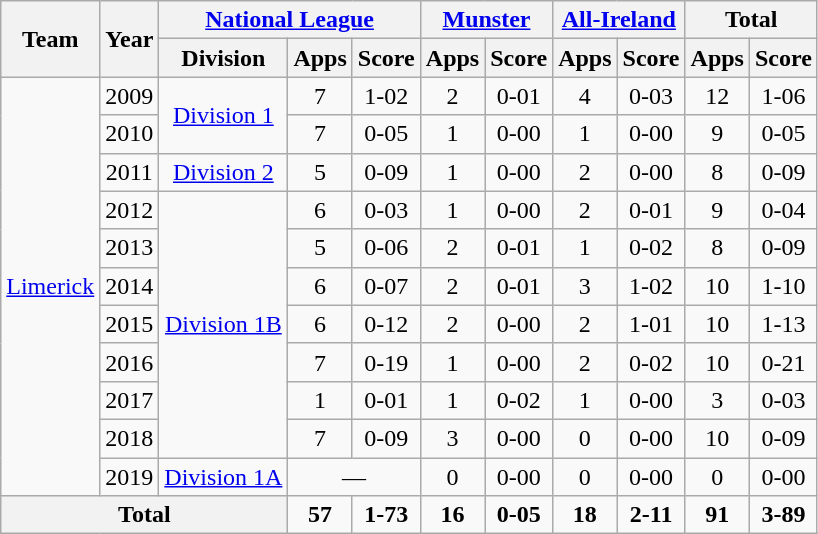<table class="wikitable" style="text-align:center">
<tr>
<th rowspan="2">Team</th>
<th rowspan="2">Year</th>
<th colspan="3"><a href='#'>National League</a></th>
<th colspan="2"><a href='#'>Munster</a></th>
<th colspan="2"><a href='#'>All-Ireland</a></th>
<th colspan="2">Total</th>
</tr>
<tr>
<th>Division</th>
<th>Apps</th>
<th>Score</th>
<th>Apps</th>
<th>Score</th>
<th>Apps</th>
<th>Score</th>
<th>Apps</th>
<th>Score</th>
</tr>
<tr>
<td rowspan="11"><a href='#'>Limerick</a></td>
<td>2009</td>
<td rowspan="2"><a href='#'>Division 1</a></td>
<td>7</td>
<td>1-02</td>
<td>2</td>
<td>0-01</td>
<td>4</td>
<td>0-03</td>
<td>12</td>
<td>1-06</td>
</tr>
<tr>
<td>2010</td>
<td>7</td>
<td>0-05</td>
<td>1</td>
<td>0-00</td>
<td>1</td>
<td>0-00</td>
<td>9</td>
<td>0-05</td>
</tr>
<tr>
<td>2011</td>
<td rowspan="1"><a href='#'>Division 2</a></td>
<td>5</td>
<td>0-09</td>
<td>1</td>
<td>0-00</td>
<td>2</td>
<td>0-00</td>
<td>8</td>
<td>0-09</td>
</tr>
<tr>
<td>2012</td>
<td rowspan="7"><a href='#'>Division 1B</a></td>
<td>6</td>
<td>0-03</td>
<td>1</td>
<td>0-00</td>
<td>2</td>
<td>0-01</td>
<td>9</td>
<td>0-04</td>
</tr>
<tr>
<td>2013</td>
<td>5</td>
<td>0-06</td>
<td>2</td>
<td>0-01</td>
<td>1</td>
<td>0-02</td>
<td>8</td>
<td>0-09</td>
</tr>
<tr>
<td>2014</td>
<td>6</td>
<td>0-07</td>
<td>2</td>
<td>0-01</td>
<td>3</td>
<td>1-02</td>
<td>10</td>
<td>1-10</td>
</tr>
<tr>
<td>2015</td>
<td>6</td>
<td>0-12</td>
<td>2</td>
<td>0-00</td>
<td>2</td>
<td>1-01</td>
<td>10</td>
<td>1-13</td>
</tr>
<tr>
<td>2016</td>
<td>7</td>
<td>0-19</td>
<td>1</td>
<td>0-00</td>
<td>2</td>
<td>0-02</td>
<td>10</td>
<td>0-21</td>
</tr>
<tr>
<td>2017</td>
<td>1</td>
<td>0-01</td>
<td>1</td>
<td>0-02</td>
<td>1</td>
<td>0-00</td>
<td>3</td>
<td>0-03</td>
</tr>
<tr>
<td>2018</td>
<td>7</td>
<td>0-09</td>
<td>3</td>
<td>0-00</td>
<td>0</td>
<td>0-00</td>
<td>10</td>
<td>0-09</td>
</tr>
<tr>
<td>2019</td>
<td rowspan="1"><a href='#'>Division 1A</a></td>
<td colspan=2>—</td>
<td>0</td>
<td>0-00</td>
<td>0</td>
<td>0-00</td>
<td>0</td>
<td>0-00</td>
</tr>
<tr>
<th colspan="3">Total</th>
<td><strong>57</strong></td>
<td><strong>1-73</strong></td>
<td><strong>16</strong></td>
<td><strong>0-05</strong></td>
<td><strong>18</strong></td>
<td><strong>2-11</strong></td>
<td><strong>91</strong></td>
<td><strong>3-89</strong></td>
</tr>
</table>
